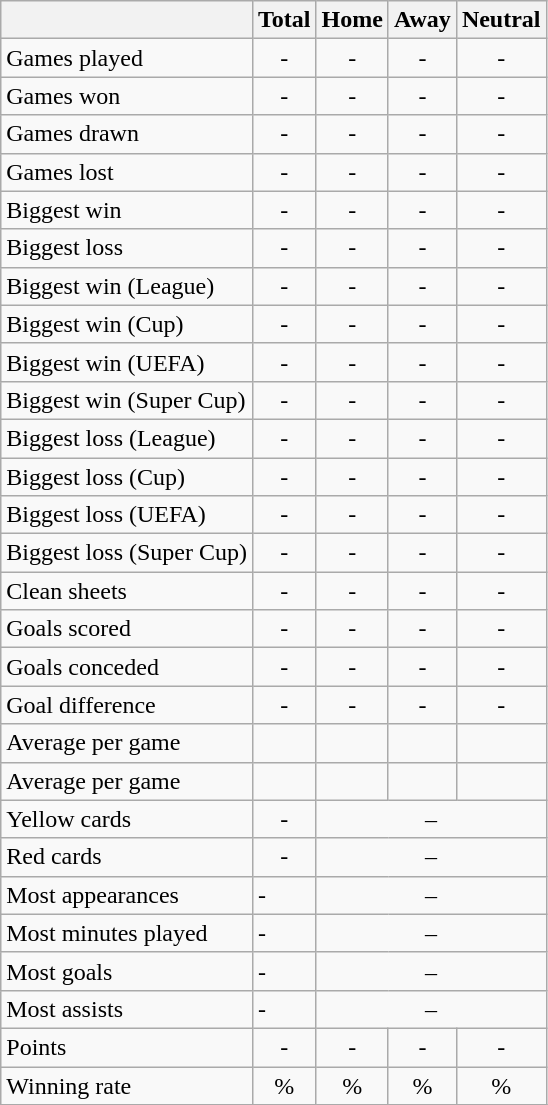<table class="wikitable" style="text-align: center;">
<tr>
<th></th>
<th>Total</th>
<th>Home</th>
<th>Away</th>
<th>Neutral</th>
</tr>
<tr>
<td align=left>Games played</td>
<td>-</td>
<td>-</td>
<td>-</td>
<td>-</td>
</tr>
<tr>
<td align=left>Games won</td>
<td>-</td>
<td>-</td>
<td>-</td>
<td>-</td>
</tr>
<tr>
<td align=left>Games drawn</td>
<td>-</td>
<td>-</td>
<td>-</td>
<td>-</td>
</tr>
<tr>
<td align=left>Games lost</td>
<td>-</td>
<td>-</td>
<td>-</td>
<td>-</td>
</tr>
<tr>
<td align=left>Biggest win</td>
<td>-</td>
<td>-</td>
<td>-</td>
<td>-</td>
</tr>
<tr>
<td align=left>Biggest loss</td>
<td>-</td>
<td>-</td>
<td>-</td>
<td>-</td>
</tr>
<tr>
<td align=left>Biggest win (League)</td>
<td>-</td>
<td>-</td>
<td>-</td>
<td>-</td>
</tr>
<tr>
<td align=left>Biggest win (Cup)</td>
<td>-</td>
<td>-</td>
<td>-</td>
<td>-</td>
</tr>
<tr>
<td align=left>Biggest win (UEFA)</td>
<td>-</td>
<td>-</td>
<td>-</td>
<td>-</td>
</tr>
<tr>
<td align=left>Biggest win (Super Cup)</td>
<td>-</td>
<td>-</td>
<td>-</td>
<td>-</td>
</tr>
<tr>
<td align=left>Biggest loss (League)</td>
<td>-</td>
<td>-</td>
<td>-</td>
<td>-</td>
</tr>
<tr>
<td align=left>Biggest loss (Cup)</td>
<td>-</td>
<td>-</td>
<td>-</td>
<td>-</td>
</tr>
<tr>
<td align=left>Biggest loss (UEFA)</td>
<td>-</td>
<td>-</td>
<td>-</td>
<td>-</td>
</tr>
<tr>
<td align=left>Biggest loss (Super Cup)</td>
<td>-</td>
<td>-</td>
<td>-</td>
<td>-</td>
</tr>
<tr>
<td align=left>Clean sheets</td>
<td>-</td>
<td>-</td>
<td>-</td>
<td>-</td>
</tr>
<tr>
<td align=left>Goals scored</td>
<td>-</td>
<td>-</td>
<td>-</td>
<td>-</td>
</tr>
<tr>
<td align=left>Goals conceded</td>
<td>-</td>
<td>-</td>
<td>-</td>
<td>-</td>
</tr>
<tr>
<td align=left>Goal difference</td>
<td>-</td>
<td>-</td>
<td>-</td>
<td>-</td>
</tr>
<tr>
<td align=left>Average  per game</td>
<td></td>
<td></td>
<td></td>
<td></td>
</tr>
<tr>
<td align=left>Average  per game</td>
<td></td>
<td></td>
<td></td>
<td></td>
</tr>
<tr>
<td align=left>Yellow cards</td>
<td>-</td>
<td colspan=3>–</td>
</tr>
<tr>
<td align=left>Red cards</td>
<td>-</td>
<td colspan=3>–</td>
</tr>
<tr>
<td align=left>Most appearances</td>
<td align=left>-</td>
<td colspan=3>–</td>
</tr>
<tr>
<td align=left>Most minutes played</td>
<td align=left>-</td>
<td colspan=3>–</td>
</tr>
<tr>
<td align=left>Most goals</td>
<td align=left>-</td>
<td colspan=3>–</td>
</tr>
<tr>
<td align=left>Most assists</td>
<td align=left>-</td>
<td colspan=3>–</td>
</tr>
<tr>
<td align=left>Points</td>
<td>-</td>
<td>-</td>
<td>-</td>
<td>-</td>
</tr>
<tr>
<td align=left>Winning rate</td>
<td>%</td>
<td>%</td>
<td>%</td>
<td>%</td>
</tr>
<tr>
</tr>
</table>
